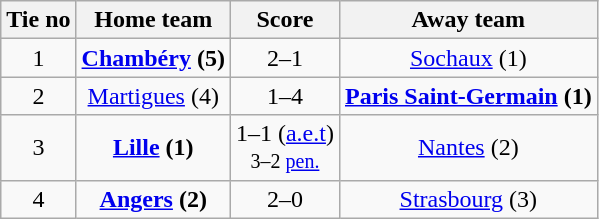<table class="wikitable" style="text-align:center">
<tr>
<th>Tie no</th>
<th>Home team</th>
<th>Score</th>
<th>Away team</th>
</tr>
<tr>
<td>1</td>
<td><strong><a href='#'>Chambéry</a> (5)</strong></td>
<td>2–1</td>
<td><a href='#'>Sochaux</a> (1)</td>
</tr>
<tr>
<td>2</td>
<td><a href='#'>Martigues</a> (4)</td>
<td>1–4</td>
<td><strong><a href='#'>Paris Saint-Germain</a> (1)</strong></td>
</tr>
<tr>
<td>3</td>
<td><strong><a href='#'>Lille</a> (1)</strong></td>
<td>1–1 (<a href='#'>a.e.t</a>)<br><small>3–2 <a href='#'>pen.</a></small></td>
<td><a href='#'>Nantes</a> (2)</td>
</tr>
<tr>
<td>4</td>
<td><strong><a href='#'>Angers</a> (2)</strong></td>
<td>2–0</td>
<td><a href='#'>Strasbourg</a> (3)</td>
</tr>
</table>
